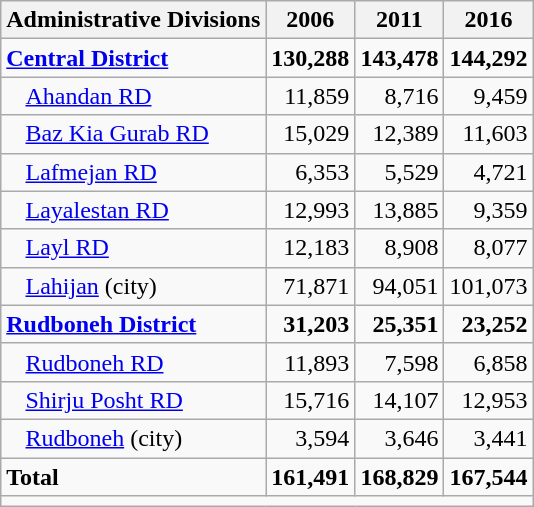<table class="wikitable">
<tr>
<th>Administrative Divisions</th>
<th>2006</th>
<th>2011</th>
<th>2016</th>
</tr>
<tr>
<td><strong><a href='#'>Central District</a></strong></td>
<td style="text-align: right;"><strong>130,288</strong></td>
<td style="text-align: right;"><strong>143,478</strong></td>
<td style="text-align: right;"><strong>144,292</strong></td>
</tr>
<tr>
<td style="padding-left: 1em;"><a href='#'>Ahandan RD</a></td>
<td style="text-align: right;">11,859</td>
<td style="text-align: right;">8,716</td>
<td style="text-align: right;">9,459</td>
</tr>
<tr>
<td style="padding-left: 1em;"><a href='#'>Baz Kia Gurab RD</a></td>
<td style="text-align: right;">15,029</td>
<td style="text-align: right;">12,389</td>
<td style="text-align: right;">11,603</td>
</tr>
<tr>
<td style="padding-left: 1em;"><a href='#'>Lafmejan RD</a></td>
<td style="text-align: right;">6,353</td>
<td style="text-align: right;">5,529</td>
<td style="text-align: right;">4,721</td>
</tr>
<tr>
<td style="padding-left: 1em;"><a href='#'>Layalestan RD</a></td>
<td style="text-align: right;">12,993</td>
<td style="text-align: right;">13,885</td>
<td style="text-align: right;">9,359</td>
</tr>
<tr>
<td style="padding-left: 1em;"><a href='#'>Layl RD</a></td>
<td style="text-align: right;">12,183</td>
<td style="text-align: right;">8,908</td>
<td style="text-align: right;">8,077</td>
</tr>
<tr>
<td style="padding-left: 1em;"><a href='#'>Lahijan</a> (city)</td>
<td style="text-align: right;">71,871</td>
<td style="text-align: right;">94,051</td>
<td style="text-align: right;">101,073</td>
</tr>
<tr>
<td><strong><a href='#'>Rudboneh District</a></strong></td>
<td style="text-align: right;"><strong>31,203</strong></td>
<td style="text-align: right;"><strong>25,351</strong></td>
<td style="text-align: right;"><strong>23,252</strong></td>
</tr>
<tr>
<td style="padding-left: 1em;"><a href='#'>Rudboneh RD</a></td>
<td style="text-align: right;">11,893</td>
<td style="text-align: right;">7,598</td>
<td style="text-align: right;">6,858</td>
</tr>
<tr>
<td style="padding-left: 1em;"><a href='#'>Shirju Posht RD</a></td>
<td style="text-align: right;">15,716</td>
<td style="text-align: right;">14,107</td>
<td style="text-align: right;">12,953</td>
</tr>
<tr>
<td style="padding-left: 1em;"><a href='#'>Rudboneh</a> (city)</td>
<td style="text-align: right;">3,594</td>
<td style="text-align: right;">3,646</td>
<td style="text-align: right;">3,441</td>
</tr>
<tr>
<td><strong>Total</strong></td>
<td style="text-align: right;"><strong>161,491</strong></td>
<td style="text-align: right;"><strong>168,829</strong></td>
<td style="text-align: right;"><strong>167,544</strong></td>
</tr>
<tr>
<td colspan=4></td>
</tr>
</table>
